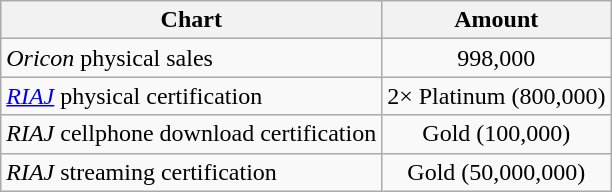<table class="wikitable">
<tr>
<th>Chart</th>
<th>Amount</th>
</tr>
<tr>
<td><em>Oricon</em> physical sales</td>
<td align="center">998,000</td>
</tr>
<tr>
<td><em><a href='#'>RIAJ</a></em> physical certification</td>
<td align="center">2× Platinum (800,000)</td>
</tr>
<tr>
<td><em>RIAJ</em> cellphone download certification</td>
<td align="center">Gold (100,000)</td>
</tr>
<tr>
<td><em>RIAJ</em> streaming certification</td>
<td align="center">Gold (50,000,000)</td>
</tr>
</table>
